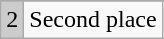<table class="wikitable">
<tr>
</tr>
<tr>
<td style="text-align:center; background-color:#CCC;">2</td>
<td>Second place</td>
</tr>
</table>
